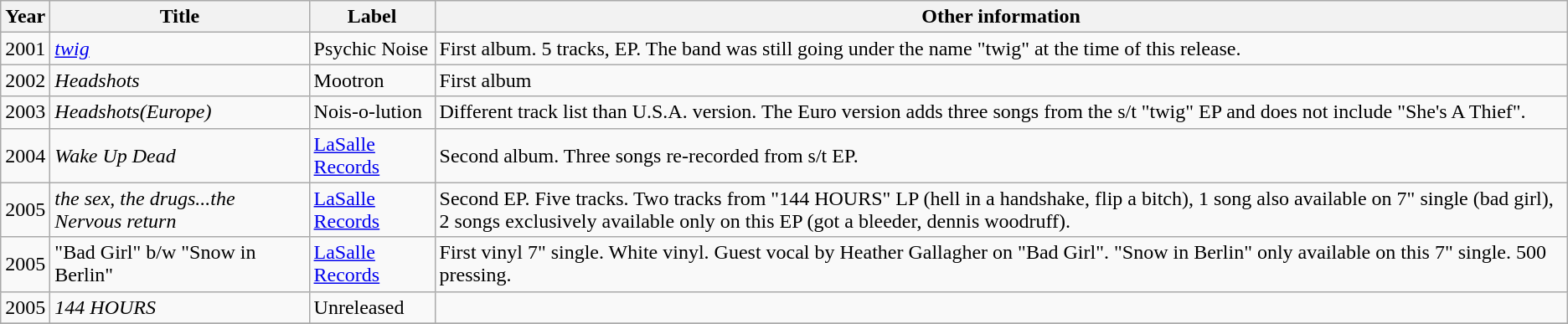<table class="wikitable">
<tr>
<th>Year</th>
<th>Title</th>
<th>Label</th>
<th>Other information</th>
</tr>
<tr>
<td>2001</td>
<td><em><a href='#'>twig</a></em></td>
<td>Psychic Noise</td>
<td>First album. 5 tracks, EP. The band was still going under the name "twig" at the time of this release.</td>
</tr>
<tr>
<td>2002</td>
<td><em>Headshots</em></td>
<td>Mootron</td>
<td>First album</td>
</tr>
<tr>
<td>2003</td>
<td><em>Headshots(Europe)</em></td>
<td>Nois-o-lution</td>
<td>Different track list than U.S.A. version. The Euro version adds three songs from the s/t "twig" EP and does not include "She's A Thief".</td>
</tr>
<tr>
<td>2004</td>
<td><em>Wake Up Dead</em></td>
<td><a href='#'>LaSalle Records</a></td>
<td>Second album. Three songs re-recorded from s/t EP.</td>
</tr>
<tr>
<td>2005</td>
<td><em>the sex, the drugs...the Nervous return</em></td>
<td><a href='#'>LaSalle Records</a></td>
<td>Second EP. Five tracks. Two tracks from "144 HOURS" LP (hell in a handshake, flip a bitch), 1 song  also available on 7" single (bad girl), 2 songs exclusively available only on this EP (got a bleeder, dennis woodruff).</td>
</tr>
<tr>
<td>2005</td>
<td>"Bad Girl" b/w "Snow in Berlin"</td>
<td><a href='#'>LaSalle Records</a></td>
<td>First vinyl 7" single. White vinyl. Guest vocal by Heather Gallagher on "Bad Girl". "Snow in Berlin" only available on this 7" single. 500 pressing.</td>
</tr>
<tr>
<td>2005</td>
<td><em>144 HOURS</em></td>
<td>Unreleased</td>
<td></td>
</tr>
<tr>
</tr>
</table>
